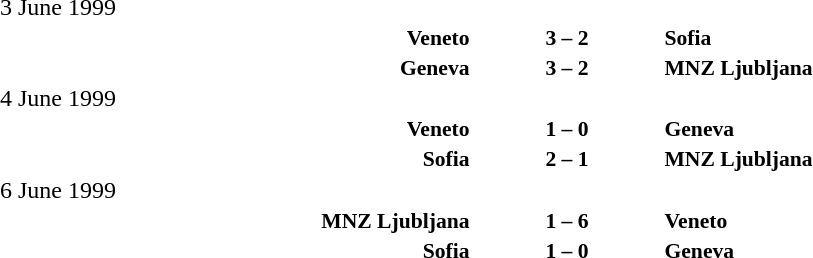<table width=100% cellspacing=1>
<tr>
<th width=25%></th>
<th width=10%></th>
<th></th>
</tr>
<tr>
<td>3 June 1999</td>
</tr>
<tr style=font-size:90%>
<td align=right><strong>Veneto</strong></td>
<td align=center><strong>3 – 2</strong></td>
<td><strong>Sofia</strong></td>
</tr>
<tr style=font-size:90%>
<td align=right><strong>Geneva</strong></td>
<td align=center><strong>3 – 2</strong></td>
<td><strong>MNZ Ljubljana</strong></td>
</tr>
<tr>
<td>4 June 1999</td>
</tr>
<tr style=font-size:90%>
<td align=right><strong>Veneto</strong></td>
<td align=center><strong>1 – 0</strong></td>
<td><strong>Geneva</strong></td>
</tr>
<tr style=font-size:90%>
<td align=right><strong>Sofia</strong></td>
<td align=center><strong>2 – 1</strong></td>
<td><strong>MNZ Ljubljana</strong></td>
</tr>
<tr>
<td>6 June 1999</td>
</tr>
<tr style=font-size:90%>
<td align=right><strong>MNZ Ljubljana</strong></td>
<td align=center><strong>1 – 6</strong></td>
<td><strong>Veneto</strong></td>
</tr>
<tr style=font-size:90%>
<td align=right><strong>Sofia</strong></td>
<td align=center><strong>1 – 0</strong></td>
<td><strong>Geneva</strong></td>
</tr>
</table>
